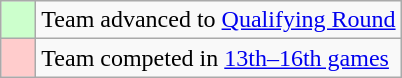<table class="wikitable">
<tr>
<td style="background: #ccffcc;">    </td>
<td>Team advanced to <a href='#'>Qualifying Round</a></td>
</tr>
<tr>
<td style="background: #ffcccc;">    </td>
<td>Team competed in <a href='#'>13th–16th games</a></td>
</tr>
</table>
